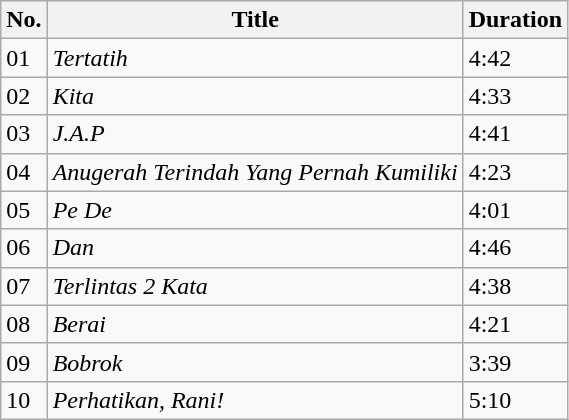<table class="wikitable">
<tr>
<th>No.</th>
<th>Title</th>
<th>Duration</th>
</tr>
<tr>
<td>01</td>
<td><em>Tertatih</em></td>
<td>4:42</td>
</tr>
<tr>
<td>02</td>
<td><em>Kita</em></td>
<td>4:33</td>
</tr>
<tr>
<td>03</td>
<td><em>J.A.P</em></td>
<td>4:41</td>
</tr>
<tr>
<td>04</td>
<td><em>Anugerah Terindah Yang Pernah Kumiliki</em></td>
<td>4:23</td>
</tr>
<tr>
<td>05</td>
<td><em>Pe De</em></td>
<td>4:01</td>
</tr>
<tr>
<td>06</td>
<td><em>Dan</em></td>
<td>4:46</td>
</tr>
<tr>
<td>07</td>
<td><em>Terlintas 2 Kata</em></td>
<td>4:38</td>
</tr>
<tr>
<td>08</td>
<td><em>Berai</em></td>
<td>4:21</td>
</tr>
<tr>
<td>09</td>
<td><em>Bobrok</em></td>
<td>3:39</td>
</tr>
<tr>
<td>10</td>
<td><em>Perhatikan, Rani!</em></td>
<td>5:10</td>
</tr>
</table>
